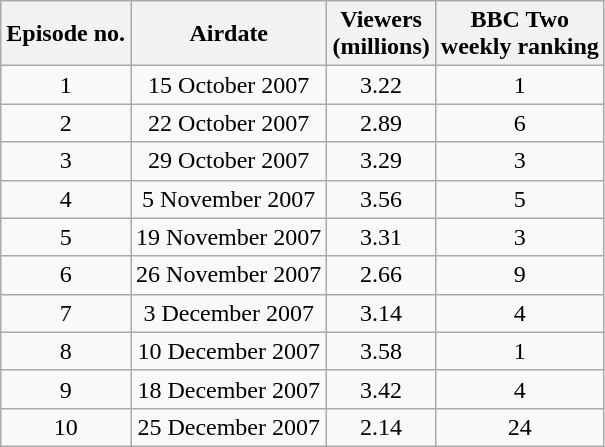<table class="wikitable" style="text-align:center;">
<tr>
<th>Episode no.</th>
<th>Airdate</th>
<th>Viewers<br>(millions)</th>
<th>BBC Two<br>weekly ranking</th>
</tr>
<tr>
<td>1</td>
<td>15 October 2007</td>
<td>3.22</td>
<td>1</td>
</tr>
<tr>
<td>2</td>
<td>22 October 2007</td>
<td>2.89</td>
<td>6</td>
</tr>
<tr>
<td>3</td>
<td>29 October 2007</td>
<td>3.29</td>
<td>3</td>
</tr>
<tr>
<td>4</td>
<td>5 November 2007</td>
<td>3.56</td>
<td>5</td>
</tr>
<tr>
<td>5</td>
<td>19 November 2007</td>
<td>3.31</td>
<td>3</td>
</tr>
<tr>
<td>6</td>
<td>26 November 2007</td>
<td>2.66</td>
<td>9</td>
</tr>
<tr>
<td>7</td>
<td>3 December 2007</td>
<td>3.14</td>
<td>4</td>
</tr>
<tr>
<td>8</td>
<td>10 December 2007</td>
<td>3.58</td>
<td>1</td>
</tr>
<tr>
<td>9</td>
<td>18 December 2007</td>
<td>3.42</td>
<td>4</td>
</tr>
<tr>
<td>10</td>
<td>25 December 2007</td>
<td>2.14</td>
<td>24</td>
</tr>
</table>
